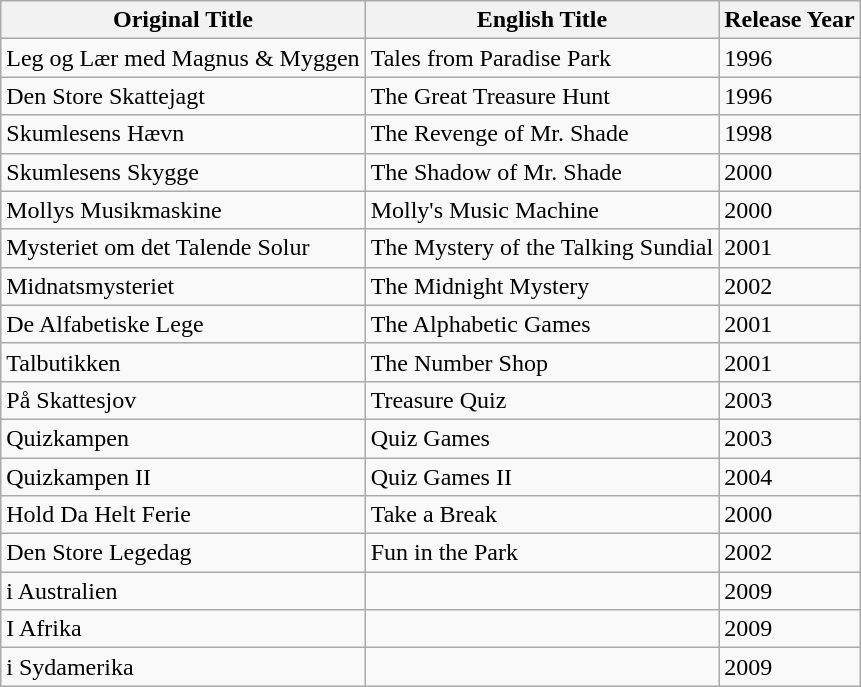<table class="wikitable sortable">
<tr>
<th>Original Title</th>
<th>English Title</th>
<th>Release Year</th>
</tr>
<tr>
<td>Leg og Lær med Magnus & Myggen</td>
<td>Tales from Paradise Park</td>
<td>1996</td>
</tr>
<tr>
<td>Den Store Skattejagt</td>
<td>The Great Treasure Hunt</td>
<td>1996</td>
</tr>
<tr>
<td>Skumlesens Hævn</td>
<td>The Revenge of Mr. Shade</td>
<td>1998</td>
</tr>
<tr 2000>
<td>Skumlesens Skygge</td>
<td>The Shadow of Mr. Shade</td>
<td>2000</td>
</tr>
<tr>
<td>Mollys Musikmaskine</td>
<td>Molly's Music Machine</td>
<td>2000</td>
</tr>
<tr>
<td>Mysteriet om det Talende Solur</td>
<td>The Mystery of the Talking Sundial</td>
<td>2001</td>
</tr>
<tr>
<td>Midnatsmysteriet</td>
<td>The Midnight Mystery</td>
<td>2002</td>
</tr>
<tr>
<td>De Alfabetiske Lege</td>
<td>The Alphabetic Games</td>
<td>2001</td>
</tr>
<tr>
<td>Talbutikken</td>
<td>The Number Shop</td>
<td>2001</td>
</tr>
<tr>
<td>På Skattesjov</td>
<td>Treasure Quiz</td>
<td>2003</td>
</tr>
<tr>
<td>Quizkampen</td>
<td>Quiz Games</td>
<td>2003</td>
</tr>
<tr>
<td>Quizkampen II</td>
<td>Quiz Games II</td>
<td>2004</td>
</tr>
<tr>
<td>Hold Da Helt Ferie</td>
<td>Take a Break</td>
<td>2000</td>
</tr>
<tr>
<td>Den Store Legedag</td>
<td>Fun in the Park</td>
<td>2002</td>
</tr>
<tr>
<td>i Australien</td>
<td></td>
<td>2009</td>
</tr>
<tr>
<td>I Afrika</td>
<td></td>
<td>2009</td>
</tr>
<tr>
<td>i Sydamerika</td>
<td></td>
<td>2009</td>
</tr>
</table>
